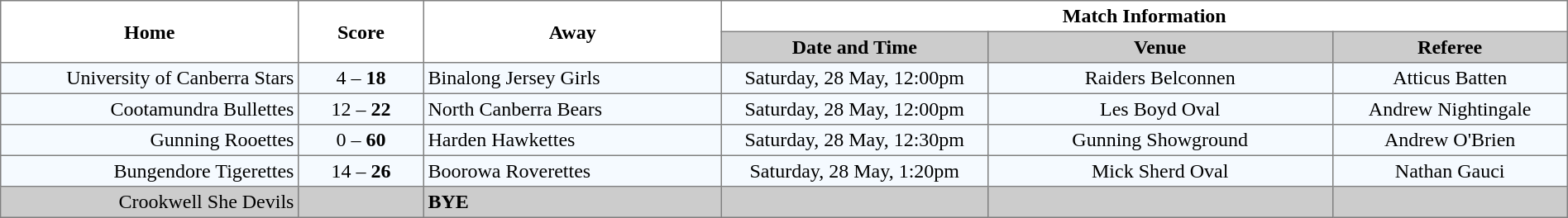<table border="1" cellpadding="3" cellspacing="0" width="100%" style="border-collapse:collapse;  text-align:center;">
<tr>
<th rowspan="2" width="19%">Home</th>
<th rowspan="2" width="8%">Score</th>
<th rowspan="2" width="19%">Away</th>
<th colspan="3">Match Information</th>
</tr>
<tr style="background:#CCCCCC">
<th width="17%">Date and Time</th>
<th width="22%">Venue</th>
<th width="50%">Referee</th>
</tr>
<tr style="text-align:center; background:#f5faff;">
<td align="right">University of Canberra Stars </td>
<td>4 – <strong>18</strong></td>
<td align="left"> Binalong Jersey Girls</td>
<td>Saturday, 28 May, 12:00pm</td>
<td>Raiders Belconnen</td>
<td>Atticus Batten</td>
</tr>
<tr style="text-align:center; background:#f5faff;">
<td align="right">Cootamundra Bullettes </td>
<td>12 – <strong>22</strong></td>
<td align="left"> North Canberra Bears</td>
<td>Saturday, 28 May, 12:00pm</td>
<td>Les Boyd Oval</td>
<td>Andrew Nightingale</td>
</tr>
<tr style="text-align:center; background:#f5faff;">
<td align="right">Gunning Rooettes </td>
<td>0 – <strong>60</strong></td>
<td align="left"> Harden Hawkettes</td>
<td>Saturday, 28 May, 12:30pm</td>
<td>Gunning Showground</td>
<td>Andrew O'Brien</td>
</tr>
<tr style="text-align:center; background:#f5faff;">
<td align="right">Bungendore Tigerettes </td>
<td>14 – <strong>26</strong></td>
<td align="left"> Boorowa Roverettes</td>
<td>Saturday, 28 May, 1:20pm</td>
<td>Mick Sherd Oval</td>
<td>Nathan Gauci</td>
</tr>
<tr style="text-align:center; background:#CCCCCC;">
<td align="right">Crookwell She Devils </td>
<td></td>
<td align="left"><strong>BYE</strong></td>
<td></td>
<td></td>
<td></td>
</tr>
</table>
